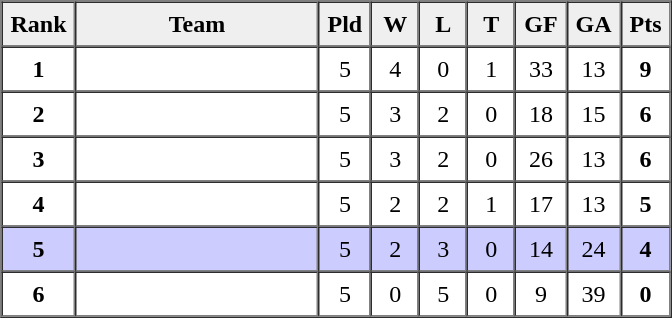<table border=1 cellpadding=5 cellspacing=0>
<tr>
<th bgcolor="#efefef" width="20">Rank</th>
<th bgcolor="#efefef" width="150">Team</th>
<th bgcolor="#efefef" width="20">Pld</th>
<th bgcolor="#efefef" width="20">W</th>
<th bgcolor="#efefef" width="20">L</th>
<th bgcolor="#efefef" width="20">T</th>
<th bgcolor="#efefef" width="20">GF</th>
<th bgcolor="#efefef" width="20">GA</th>
<th bgcolor="#efefef" width="20">Pts</th>
</tr>
<tr align=center>
<td><strong>1</strong></td>
<td align=left></td>
<td>5</td>
<td>4</td>
<td>0</td>
<td>1</td>
<td>33</td>
<td>13</td>
<td><strong>9</strong></td>
</tr>
<tr align=center>
<td><strong>2</strong></td>
<td align=left></td>
<td>5</td>
<td>3</td>
<td>2</td>
<td>0</td>
<td>18</td>
<td>15</td>
<td><strong>6</strong></td>
</tr>
<tr align=center>
<td><strong>3</strong></td>
<td align=left></td>
<td>5</td>
<td>3</td>
<td>2</td>
<td>0</td>
<td>26</td>
<td>13</td>
<td><strong>6</strong></td>
</tr>
<tr align=center>
<td><strong>4</strong></td>
<td align=left></td>
<td>5</td>
<td>2</td>
<td>2</td>
<td>1</td>
<td>17</td>
<td>13</td>
<td><strong>5</strong></td>
</tr>
<tr align=center bgcolor="ccccff">
<td><strong>5</strong></td>
<td align=left></td>
<td>5</td>
<td>2</td>
<td>3</td>
<td>0</td>
<td>14</td>
<td>24</td>
<td><strong>4</strong></td>
</tr>
<tr align=center>
<td><strong>6</strong></td>
<td align=left></td>
<td>5</td>
<td>0</td>
<td>5</td>
<td>0</td>
<td>9</td>
<td>39</td>
<td><strong>0</strong></td>
</tr>
</table>
